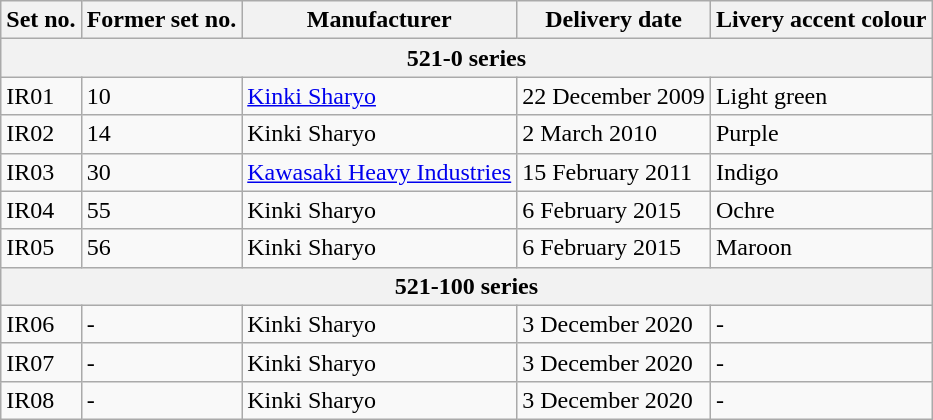<table class="wikitable">
<tr>
<th>Set no.</th>
<th>Former set no.</th>
<th>Manufacturer</th>
<th>Delivery date</th>
<th>Livery accent colour</th>
</tr>
<tr>
<th colspan="5">521-0 series</th>
</tr>
<tr>
<td>IR01</td>
<td>10</td>
<td><a href='#'>Kinki Sharyo</a></td>
<td>22 December 2009</td>
<td> Light green</td>
</tr>
<tr>
<td>IR02</td>
<td>14</td>
<td>Kinki Sharyo</td>
<td>2  March 2010</td>
<td> Purple</td>
</tr>
<tr>
<td>IR03</td>
<td>30</td>
<td><a href='#'>Kawasaki Heavy Industries</a></td>
<td>15 February 2011</td>
<td> Indigo</td>
</tr>
<tr>
<td>IR04</td>
<td>55</td>
<td>Kinki Sharyo</td>
<td>6 February 2015</td>
<td> Ochre</td>
</tr>
<tr>
<td>IR05</td>
<td>56</td>
<td>Kinki Sharyo</td>
<td>6 February 2015</td>
<td> Maroon</td>
</tr>
<tr>
<th colspan="5">521-100 series</th>
</tr>
<tr>
<td>IR06</td>
<td>-</td>
<td>Kinki Sharyo</td>
<td>3 December 2020</td>
<td>-</td>
</tr>
<tr>
<td>IR07</td>
<td>-</td>
<td>Kinki Sharyo</td>
<td>3 December 2020</td>
<td>-</td>
</tr>
<tr>
<td>IR08</td>
<td>-</td>
<td>Kinki Sharyo</td>
<td>3 December 2020</td>
<td>-</td>
</tr>
</table>
